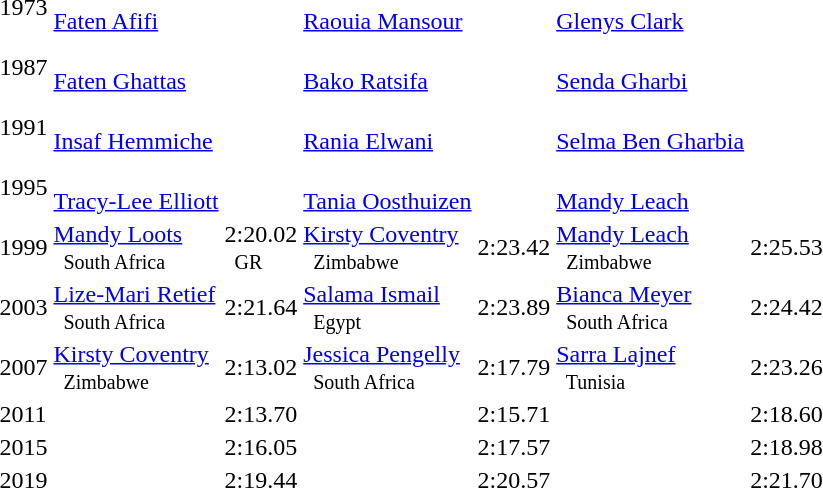<table>
<tr>
<td>1973</td>
<td> <br>  <a href='#'>Faten Afifi</a></td>
<td></td>
<td> <br>  <a href='#'>Raouia Mansour</a></td>
<td></td>
<td> <br>  <a href='#'>Glenys Clark</a></td>
<td></td>
</tr>
<tr>
<td>1987</td>
<td> <br>  <a href='#'>Faten Ghattas</a></td>
<td></td>
<td> <br>  <a href='#'>Bako Ratsifa</a></td>
<td></td>
<td> <br>  <a href='#'>Senda Gharbi</a></td>
<td></td>
</tr>
<tr>
<td>1991</td>
<td> <br>  <a href='#'>Insaf Hemmiche</a></td>
<td></td>
<td> <br>  <a href='#'>Rania Elwani</a></td>
<td></td>
<td> <br>  <a href='#'>Selma Ben Gharbia</a></td>
<td></td>
</tr>
<tr>
<td>1995</td>
<td> <br>  <a href='#'>Tracy-Lee Elliott</a></td>
<td></td>
<td> <br>  <a href='#'>Tania Oosthuizen</a></td>
<td></td>
<td> <br>  <a href='#'>Mandy Leach</a></td>
<td></td>
</tr>
<tr>
<td>1999</td>
<td><a href='#'>Mandy Loots</a> <small><br>    South Africa </small></td>
<td>2:20.02 <small><br>   GR</small></td>
<td><a href='#'>Kirsty Coventry</a> <small><br>    Zimbabwe </small></td>
<td>2:23.42</td>
<td><a href='#'>Mandy Leach</a> <small><br>    Zimbabwe </small></td>
<td>2:25.53</td>
</tr>
<tr>
<td>2003</td>
<td><a href='#'>Lize-Mari Retief</a> <small><br>    South Africa</small></td>
<td>2:21.64</td>
<td><a href='#'>Salama Ismail</a> <small><br>    Egypt</small></td>
<td>2:23.89</td>
<td><a href='#'>Bianca Meyer</a> <small><br>    South Africa</small></td>
<td>2:24.42</td>
</tr>
<tr>
<td>2007</td>
<td><a href='#'>Kirsty Coventry</a> <small><br>   Zimbabwe</small></td>
<td>2:13.02</td>
<td><a href='#'>Jessica Pengelly</a> <small><br>   South Africa</small></td>
<td>2:17.79</td>
<td><a href='#'>Sarra Lajnef</a> <small><br>   Tunisia</small></td>
<td>2:23.26</td>
</tr>
<tr>
<td>2011</td>
<td></td>
<td>2:13.70</td>
<td></td>
<td>2:15.71</td>
<td></td>
<td>2:18.60</td>
</tr>
<tr>
<td>2015</td>
<td></td>
<td>2:16.05</td>
<td></td>
<td>2:17.57</td>
<td></td>
<td>2:18.98</td>
</tr>
<tr>
<td>2019</td>
<td></td>
<td>2:19.44</td>
<td></td>
<td>2:20.57</td>
<td></td>
<td>2:21.70</td>
</tr>
</table>
